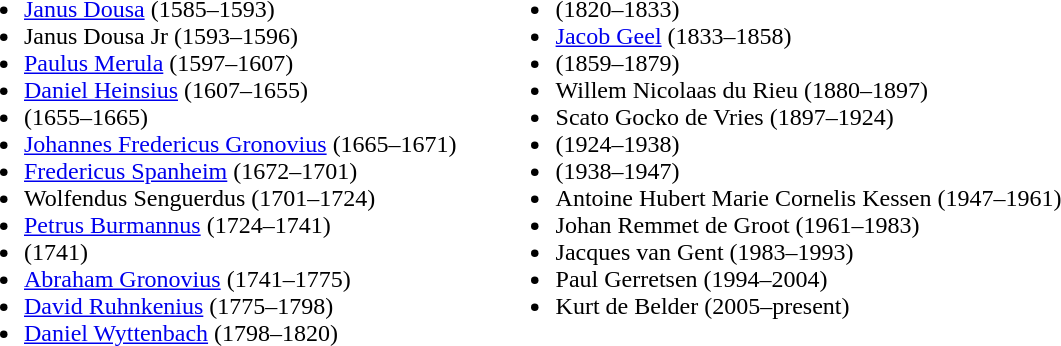<table cellpadding=12>
<tr>
<td valign=top><br><ul><li><a href='#'>Janus Dousa</a> (1585–1593)</li><li>Janus Dousa Jr (1593–1596)</li><li><a href='#'>Paulus Merula</a> (1597–1607)</li><li><a href='#'>Daniel Heinsius</a> (1607–1655)</li><li> (1655–1665)</li><li><a href='#'>Johannes Fredericus Gronovius</a> (1665–1671)</li><li><a href='#'>Fredericus Spanheim</a> (1672–1701)</li><li>Wolfendus Senguerdus (1701–1724)</li><li><a href='#'>Petrus Burmannus</a> (1724–1741)</li><li> (1741)</li><li><a href='#'>Abraham Gronovius</a> (1741–1775)</li><li><a href='#'>David Ruhnkenius</a> (1775–1798)</li><li><a href='#'>Daniel Wyttenbach</a> (1798–1820)</li></ul></td>
<td valign=top><br><ul><li> (1820–1833)</li><li><a href='#'>Jacob Geel</a> (1833–1858)</li><li> (1859–1879)</li><li>Willem Nicolaas du Rieu (1880–1897)</li><li>Scato Gocko de Vries (1897–1924)</li><li> (1924–1938)</li><li> (1938–1947)</li><li>Antoine Hubert Marie Cornelis Kessen (1947–1961)</li><li>Johan Remmet de Groot (1961–1983)</li><li>Jacques van Gent (1983–1993)</li><li>Paul Gerretsen (1994–2004)</li><li>Kurt de Belder (2005–present)</li></ul></td>
</tr>
</table>
